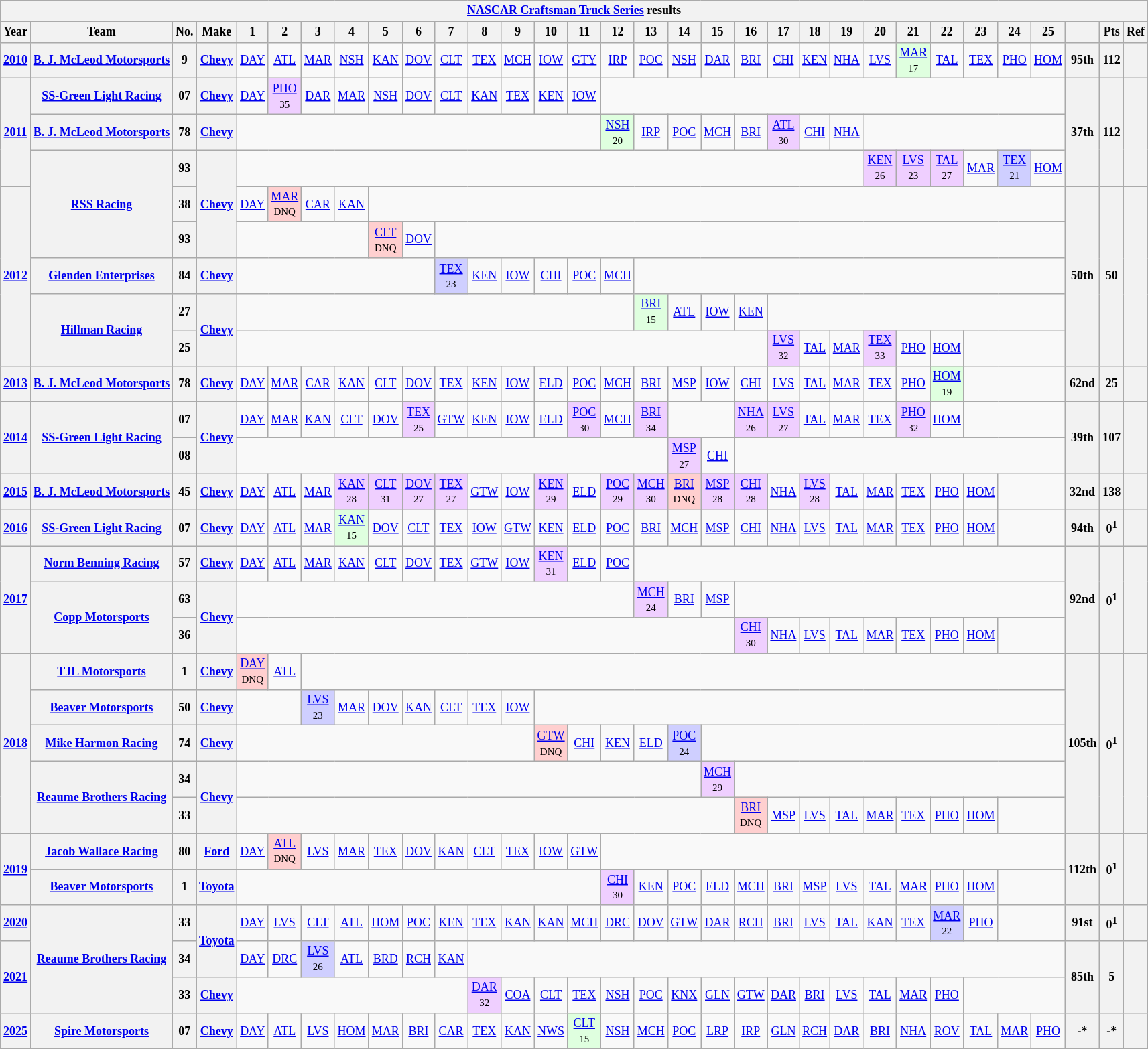<table class="wikitable" style="text-align:center; font-size:75%">
<tr>
<th colspan=32><a href='#'>NASCAR Craftsman Truck Series</a> results</th>
</tr>
<tr>
<th>Year</th>
<th>Team</th>
<th>No.</th>
<th>Make</th>
<th>1</th>
<th>2</th>
<th>3</th>
<th>4</th>
<th>5</th>
<th>6</th>
<th>7</th>
<th>8</th>
<th>9</th>
<th>10</th>
<th>11</th>
<th>12</th>
<th>13</th>
<th>14</th>
<th>15</th>
<th>16</th>
<th>17</th>
<th>18</th>
<th>19</th>
<th>20</th>
<th>21</th>
<th>22</th>
<th>23</th>
<th>24</th>
<th>25</th>
<th></th>
<th>Pts</th>
<th>Ref</th>
</tr>
<tr>
<th><a href='#'>2010</a></th>
<th><a href='#'>B. J. McLeod Motorsports</a></th>
<th>9</th>
<th><a href='#'>Chevy</a></th>
<td><a href='#'>DAY</a></td>
<td><a href='#'>ATL</a></td>
<td><a href='#'>MAR</a></td>
<td><a href='#'>NSH</a></td>
<td><a href='#'>KAN</a></td>
<td><a href='#'>DOV</a></td>
<td><a href='#'>CLT</a></td>
<td><a href='#'>TEX</a></td>
<td><a href='#'>MCH</a></td>
<td><a href='#'>IOW</a></td>
<td><a href='#'>GTY</a></td>
<td><a href='#'>IRP</a></td>
<td><a href='#'>POC</a></td>
<td><a href='#'>NSH</a></td>
<td><a href='#'>DAR</a></td>
<td><a href='#'>BRI</a></td>
<td><a href='#'>CHI</a></td>
<td><a href='#'>KEN</a></td>
<td><a href='#'>NHA</a></td>
<td><a href='#'>LVS</a></td>
<td style="background:#DFFFDF;"><a href='#'>MAR</a><br><small>17</small></td>
<td><a href='#'>TAL</a></td>
<td><a href='#'>TEX</a></td>
<td><a href='#'>PHO</a></td>
<td><a href='#'>HOM</a></td>
<th>95th</th>
<th>112</th>
<th></th>
</tr>
<tr>
<th rowspan=3><a href='#'>2011</a></th>
<th><a href='#'>SS-Green Light Racing</a></th>
<th>07</th>
<th><a href='#'>Chevy</a></th>
<td><a href='#'>DAY</a></td>
<td style="background:#EFCFFF;"><a href='#'>PHO</a><br><small>35</small></td>
<td><a href='#'>DAR</a></td>
<td><a href='#'>MAR</a></td>
<td><a href='#'>NSH</a></td>
<td><a href='#'>DOV</a></td>
<td><a href='#'>CLT</a></td>
<td><a href='#'>KAN</a></td>
<td><a href='#'>TEX</a></td>
<td><a href='#'>KEN</a></td>
<td><a href='#'>IOW</a></td>
<td colspan=14></td>
<th rowspan=3>37th</th>
<th rowspan=3>112</th>
<th rowspan=3></th>
</tr>
<tr>
<th><a href='#'>B. J. McLeod Motorsports</a></th>
<th>78</th>
<th><a href='#'>Chevy</a></th>
<td colspan=11></td>
<td style="background:#DFFFDF;"><a href='#'>NSH</a><br><small>20</small></td>
<td><a href='#'>IRP</a></td>
<td><a href='#'>POC</a></td>
<td><a href='#'>MCH</a></td>
<td><a href='#'>BRI</a></td>
<td style="background:#EFCFFF;"><a href='#'>ATL</a><br><small>30</small></td>
<td><a href='#'>CHI</a></td>
<td><a href='#'>NHA</a></td>
<td colspan=6></td>
</tr>
<tr>
<th rowspan=3><a href='#'>RSS Racing</a></th>
<th>93</th>
<th rowspan=3><a href='#'>Chevy</a></th>
<td colspan=19></td>
<td style="background:#EFCFFF;"><a href='#'>KEN</a><br><small>26</small></td>
<td style="background:#EFCFFF;"><a href='#'>LVS</a><br><small>23</small></td>
<td style="background:#EFCFFF;"><a href='#'>TAL</a><br><small>27</small></td>
<td><a href='#'>MAR</a></td>
<td style="background:#CFCFFF;"><a href='#'>TEX</a><br><small>21</small></td>
<td><a href='#'>HOM</a></td>
</tr>
<tr>
<th rowspan=5><a href='#'>2012</a></th>
<th>38</th>
<td><a href='#'>DAY</a></td>
<td style="background:#FFCFCF;"><a href='#'>MAR</a><br><small>DNQ</small></td>
<td><a href='#'>CAR</a></td>
<td><a href='#'>KAN</a></td>
<td colspan=21></td>
<th rowspan=5>50th</th>
<th rowspan=5>50</th>
<th rowspan=5></th>
</tr>
<tr>
<th>93</th>
<td colspan=4></td>
<td style="background:#FFCFCF;"><a href='#'>CLT</a><br><small>DNQ</small></td>
<td><a href='#'>DOV</a></td>
<td colspan=19></td>
</tr>
<tr>
<th><a href='#'>Glenden Enterprises</a></th>
<th>84</th>
<th><a href='#'>Chevy</a></th>
<td colspan=6></td>
<td style="background:#CFCFFF;"><a href='#'>TEX</a><br><small>23</small></td>
<td><a href='#'>KEN</a></td>
<td><a href='#'>IOW</a></td>
<td><a href='#'>CHI</a></td>
<td><a href='#'>POC</a></td>
<td><a href='#'>MCH</a></td>
<td colspan=13></td>
</tr>
<tr>
<th rowspan=2><a href='#'>Hillman Racing</a></th>
<th>27</th>
<th rowspan=2><a href='#'>Chevy</a></th>
<td colspan=12></td>
<td style="background:#DFFFDF;"><a href='#'>BRI</a><br><small>15</small></td>
<td><a href='#'>ATL</a></td>
<td><a href='#'>IOW</a></td>
<td><a href='#'>KEN</a></td>
<td colspan=9></td>
</tr>
<tr>
<th>25</th>
<td colspan=16></td>
<td style="background:#EFCFFF;"><a href='#'>LVS</a><br><small>32</small></td>
<td><a href='#'>TAL</a></td>
<td><a href='#'>MAR</a></td>
<td style="background:#EFCFFF;"><a href='#'>TEX</a><br><small>33</small></td>
<td><a href='#'>PHO</a></td>
<td><a href='#'>HOM</a></td>
<td colspan=3></td>
</tr>
<tr>
<th><a href='#'>2013</a></th>
<th><a href='#'>B. J. McLeod Motorsports</a></th>
<th>78</th>
<th><a href='#'>Chevy</a></th>
<td><a href='#'>DAY</a></td>
<td><a href='#'>MAR</a></td>
<td><a href='#'>CAR</a></td>
<td><a href='#'>KAN</a></td>
<td><a href='#'>CLT</a></td>
<td><a href='#'>DOV</a></td>
<td><a href='#'>TEX</a></td>
<td><a href='#'>KEN</a></td>
<td><a href='#'>IOW</a></td>
<td><a href='#'>ELD</a></td>
<td><a href='#'>POC</a></td>
<td><a href='#'>MCH</a></td>
<td><a href='#'>BRI</a></td>
<td><a href='#'>MSP</a></td>
<td><a href='#'>IOW</a></td>
<td><a href='#'>CHI</a></td>
<td><a href='#'>LVS</a></td>
<td><a href='#'>TAL</a></td>
<td><a href='#'>MAR</a></td>
<td><a href='#'>TEX</a></td>
<td><a href='#'>PHO</a></td>
<td style="background:#DFFFDF;"><a href='#'>HOM</a><br><small>19</small></td>
<td colspan=3></td>
<th>62nd</th>
<th>25</th>
<th></th>
</tr>
<tr>
<th rowspan=2><a href='#'>2014</a></th>
<th rowspan=2><a href='#'>SS-Green Light Racing</a></th>
<th>07</th>
<th rowspan=2><a href='#'>Chevy</a></th>
<td><a href='#'>DAY</a></td>
<td><a href='#'>MAR</a></td>
<td><a href='#'>KAN</a></td>
<td><a href='#'>CLT</a></td>
<td><a href='#'>DOV</a></td>
<td style="background:#EFCFFF;"><a href='#'>TEX</a><br><small>25</small></td>
<td><a href='#'>GTW</a></td>
<td><a href='#'>KEN</a></td>
<td><a href='#'>IOW</a></td>
<td><a href='#'>ELD</a></td>
<td style="background:#EFCFFF;"><a href='#'>POC</a><br><small>30</small></td>
<td><a href='#'>MCH</a></td>
<td style="background:#EFCFFF;"><a href='#'>BRI</a><br><small>34</small></td>
<td colspan=2></td>
<td style="background:#EFCFFF;"><a href='#'>NHA</a><br><small>26</small></td>
<td style="background:#EFCFFF;"><a href='#'>LVS</a><br><small>27</small></td>
<td><a href='#'>TAL</a></td>
<td><a href='#'>MAR</a></td>
<td><a href='#'>TEX</a></td>
<td style="background:#EFCFFF;"><a href='#'>PHO</a><br><small>32</small></td>
<td><a href='#'>HOM</a></td>
<td colspan=3></td>
<th rowspan=2>39th</th>
<th rowspan=2>107</th>
<th rowspan=2></th>
</tr>
<tr>
<th>08</th>
<td colspan=13></td>
<td style="background:#EFCFFF;"><a href='#'>MSP</a><br><small>27</small></td>
<td><a href='#'>CHI</a></td>
<td colspan=10></td>
</tr>
<tr>
<th><a href='#'>2015</a></th>
<th><a href='#'>B. J. McLeod Motorsports</a></th>
<th>45</th>
<th><a href='#'>Chevy</a></th>
<td><a href='#'>DAY</a></td>
<td><a href='#'>ATL</a></td>
<td><a href='#'>MAR</a></td>
<td style="background:#EFCFFF;"><a href='#'>KAN</a><br><small>28</small></td>
<td style="background:#EFCFFF;"><a href='#'>CLT</a><br><small>31</small></td>
<td style="background:#EFCFFF;"><a href='#'>DOV</a><br><small>27</small></td>
<td style="background:#EFCFFF;"><a href='#'>TEX</a><br><small>27</small></td>
<td><a href='#'>GTW</a></td>
<td><a href='#'>IOW</a></td>
<td style="background:#EFCFFF;"><a href='#'>KEN</a><br><small>29</small></td>
<td><a href='#'>ELD</a></td>
<td style="background:#EFCFFF;"><a href='#'>POC</a><br><small>29</small></td>
<td style="background:#EFCFFF;"><a href='#'>MCH</a><br><small>30</small></td>
<td style="background:#FFCFCF;"><a href='#'>BRI</a><br><small>DNQ</small></td>
<td style="background:#EFCFFF;"><a href='#'>MSP</a><br><small>28</small></td>
<td style="background:#EFCFFF;"><a href='#'>CHI</a><br><small>28</small></td>
<td><a href='#'>NHA</a></td>
<td style="background:#EFCFFF;"><a href='#'>LVS</a><br><small>28</small></td>
<td><a href='#'>TAL</a></td>
<td><a href='#'>MAR</a></td>
<td><a href='#'>TEX</a></td>
<td><a href='#'>PHO</a></td>
<td><a href='#'>HOM</a></td>
<td colspan=2></td>
<th>32nd</th>
<th>138</th>
<th></th>
</tr>
<tr>
<th><a href='#'>2016</a></th>
<th><a href='#'>SS-Green Light Racing</a></th>
<th>07</th>
<th><a href='#'>Chevy</a></th>
<td><a href='#'>DAY</a></td>
<td><a href='#'>ATL</a></td>
<td><a href='#'>MAR</a></td>
<td style="background:#DFFFDF;"><a href='#'>KAN</a><br><small>15</small></td>
<td><a href='#'>DOV</a></td>
<td><a href='#'>CLT</a></td>
<td><a href='#'>TEX</a></td>
<td><a href='#'>IOW</a></td>
<td><a href='#'>GTW</a></td>
<td><a href='#'>KEN</a></td>
<td><a href='#'>ELD</a></td>
<td><a href='#'>POC</a></td>
<td><a href='#'>BRI</a></td>
<td><a href='#'>MCH</a></td>
<td><a href='#'>MSP</a></td>
<td><a href='#'>CHI</a></td>
<td><a href='#'>NHA</a></td>
<td><a href='#'>LVS</a></td>
<td><a href='#'>TAL</a></td>
<td><a href='#'>MAR</a></td>
<td><a href='#'>TEX</a></td>
<td><a href='#'>PHO</a></td>
<td><a href='#'>HOM</a></td>
<td colspan=2></td>
<th>94th</th>
<th>0<sup>1</sup></th>
<th></th>
</tr>
<tr>
<th rowspan=3><a href='#'>2017</a></th>
<th><a href='#'>Norm Benning Racing</a></th>
<th>57</th>
<th><a href='#'>Chevy</a></th>
<td><a href='#'>DAY</a></td>
<td><a href='#'>ATL</a></td>
<td><a href='#'>MAR</a></td>
<td><a href='#'>KAN</a></td>
<td><a href='#'>CLT</a></td>
<td><a href='#'>DOV</a></td>
<td><a href='#'>TEX</a></td>
<td><a href='#'>GTW</a></td>
<td><a href='#'>IOW</a></td>
<td style="background:#EFCFFF;"><a href='#'>KEN</a><br><small>31</small></td>
<td><a href='#'>ELD</a></td>
<td><a href='#'>POC</a></td>
<td colspan=13></td>
<th rowspan=3>92nd</th>
<th rowspan=3>0<sup>1</sup></th>
<th rowspan=3></th>
</tr>
<tr>
<th rowspan=2><a href='#'>Copp Motorsports</a></th>
<th>63</th>
<th rowspan=2><a href='#'>Chevy</a></th>
<td colspan=12></td>
<td style="background:#EFCFFF;"><a href='#'>MCH</a><br><small>24</small></td>
<td><a href='#'>BRI</a></td>
<td><a href='#'>MSP</a></td>
<td colspan=10></td>
</tr>
<tr>
<th>36</th>
<td colspan=15></td>
<td style="background:#EFCFFF;"><a href='#'>CHI</a><br><small>30</small></td>
<td><a href='#'>NHA</a></td>
<td><a href='#'>LVS</a></td>
<td><a href='#'>TAL</a></td>
<td><a href='#'>MAR</a></td>
<td><a href='#'>TEX</a></td>
<td><a href='#'>PHO</a></td>
<td><a href='#'>HOM</a></td>
<td colspan=2></td>
</tr>
<tr>
<th rowspan=5><a href='#'>2018</a></th>
<th><a href='#'>TJL Motorsports</a></th>
<th>1</th>
<th><a href='#'>Chevy</a></th>
<td style="background:#FFCFCF;"><a href='#'>DAY</a><br><small>DNQ</small></td>
<td><a href='#'>ATL</a></td>
<td colspan=23></td>
<th rowspan=5>105th</th>
<th rowspan=5>0<sup>1</sup></th>
<th rowspan=5></th>
</tr>
<tr>
<th><a href='#'>Beaver Motorsports</a></th>
<th>50</th>
<th><a href='#'>Chevy</a></th>
<td colspan=2></td>
<td style="background:#CFCFFF;"><a href='#'>LVS</a><br><small>23</small></td>
<td><a href='#'>MAR</a></td>
<td><a href='#'>DOV</a></td>
<td><a href='#'>KAN</a></td>
<td><a href='#'>CLT</a></td>
<td><a href='#'>TEX</a></td>
<td><a href='#'>IOW</a></td>
<td colspan=16></td>
</tr>
<tr>
<th><a href='#'>Mike Harmon Racing</a></th>
<th>74</th>
<th><a href='#'>Chevy</a></th>
<td colspan=9></td>
<td style="background:#FFCFCF;"><a href='#'>GTW</a><br><small>DNQ</small></td>
<td><a href='#'>CHI</a></td>
<td><a href='#'>KEN</a></td>
<td><a href='#'>ELD</a></td>
<td style="background:#CFCFFF;"><a href='#'>POC</a><br><small>24</small></td>
<td colspan=11></td>
</tr>
<tr>
<th rowspan=2><a href='#'>Reaume Brothers Racing</a></th>
<th>34</th>
<th rowspan=2><a href='#'>Chevy</a></th>
<td colspan=14></td>
<td style="background:#EFCFFF;"><a href='#'>MCH</a><br><small>29</small></td>
<td colspan=10></td>
</tr>
<tr>
<th>33</th>
<td colspan=15></td>
<td style="background:#FFCFCF;"><a href='#'>BRI</a><br><small>DNQ</small></td>
<td><a href='#'>MSP</a></td>
<td><a href='#'>LVS</a></td>
<td><a href='#'>TAL</a></td>
<td><a href='#'>MAR</a></td>
<td><a href='#'>TEX</a></td>
<td><a href='#'>PHO</a></td>
<td><a href='#'>HOM</a></td>
<td colspan=2></td>
</tr>
<tr>
<th rowspan=2><a href='#'>2019</a></th>
<th><a href='#'>Jacob Wallace Racing</a></th>
<th>80</th>
<th><a href='#'>Ford</a></th>
<td><a href='#'>DAY</a></td>
<td style="background:#FFCFCF;"><a href='#'>ATL</a><br><small>DNQ</small></td>
<td><a href='#'>LVS</a></td>
<td><a href='#'>MAR</a></td>
<td><a href='#'>TEX</a></td>
<td><a href='#'>DOV</a></td>
<td><a href='#'>KAN</a></td>
<td><a href='#'>CLT</a></td>
<td><a href='#'>TEX</a></td>
<td><a href='#'>IOW</a></td>
<td><a href='#'>GTW</a></td>
<td colspan=14></td>
<th rowspan=2>112th</th>
<th rowspan=2>0<sup>1</sup></th>
<th rowspan=2></th>
</tr>
<tr>
<th><a href='#'>Beaver Motorsports</a></th>
<th>1</th>
<th><a href='#'>Toyota</a></th>
<td colspan=11></td>
<td style="background:#EFCFFF;"><a href='#'>CHI</a><br><small>30</small></td>
<td><a href='#'>KEN</a></td>
<td><a href='#'>POC</a></td>
<td><a href='#'>ELD</a></td>
<td><a href='#'>MCH</a></td>
<td><a href='#'>BRI</a></td>
<td><a href='#'>MSP</a></td>
<td><a href='#'>LVS</a></td>
<td><a href='#'>TAL</a></td>
<td><a href='#'>MAR</a></td>
<td><a href='#'>PHO</a></td>
<td><a href='#'>HOM</a></td>
<td colspan=2></td>
</tr>
<tr>
<th><a href='#'>2020</a></th>
<th rowspan=3><a href='#'>Reaume Brothers Racing</a></th>
<th>33</th>
<th rowspan=2><a href='#'>Toyota</a></th>
<td><a href='#'>DAY</a></td>
<td><a href='#'>LVS</a></td>
<td><a href='#'>CLT</a></td>
<td><a href='#'>ATL</a></td>
<td><a href='#'>HOM</a></td>
<td><a href='#'>POC</a></td>
<td><a href='#'>KEN</a></td>
<td><a href='#'>TEX</a></td>
<td><a href='#'>KAN</a></td>
<td><a href='#'>KAN</a></td>
<td><a href='#'>MCH</a></td>
<td><a href='#'>DRC</a></td>
<td><a href='#'>DOV</a></td>
<td><a href='#'>GTW</a></td>
<td><a href='#'>DAR</a></td>
<td><a href='#'>RCH</a></td>
<td><a href='#'>BRI</a></td>
<td><a href='#'>LVS</a></td>
<td><a href='#'>TAL</a></td>
<td><a href='#'>KAN</a></td>
<td><a href='#'>TEX</a></td>
<td style="background:#CFCFFF;"><a href='#'>MAR</a><br><small>22</small></td>
<td><a href='#'>PHO</a></td>
<td colspan=2></td>
<th>91st</th>
<th>0<sup>1</sup></th>
<th></th>
</tr>
<tr>
<th rowspan=2><a href='#'>2021</a></th>
<th>34</th>
<td><a href='#'>DAY</a></td>
<td><a href='#'>DRC</a></td>
<td style="background:#CFCFFF;"><a href='#'>LVS</a><br><small>26</small></td>
<td><a href='#'>ATL</a></td>
<td><a href='#'>BRD</a></td>
<td><a href='#'>RCH</a></td>
<td><a href='#'>KAN</a></td>
<td colspan=18></td>
<th rowspan=2>85th</th>
<th rowspan=2>5</th>
<th rowspan=2></th>
</tr>
<tr>
<th>33</th>
<th><a href='#'>Chevy</a></th>
<td colspan=7></td>
<td style="background:#EFCFFF;"><a href='#'>DAR</a><br><small>32</small></td>
<td><a href='#'>COA</a></td>
<td><a href='#'>CLT</a></td>
<td><a href='#'>TEX</a></td>
<td><a href='#'>NSH</a></td>
<td><a href='#'>POC</a></td>
<td><a href='#'>KNX</a></td>
<td><a href='#'>GLN</a></td>
<td><a href='#'>GTW</a></td>
<td><a href='#'>DAR</a></td>
<td><a href='#'>BRI</a></td>
<td><a href='#'>LVS</a></td>
<td><a href='#'>TAL</a></td>
<td><a href='#'>MAR</a></td>
<td><a href='#'>PHO</a></td>
<td colspan=3></td>
</tr>
<tr>
<th><a href='#'>2025</a></th>
<th><a href='#'>Spire Motorsports</a></th>
<th>07</th>
<th><a href='#'>Chevy</a></th>
<td><a href='#'>DAY</a></td>
<td><a href='#'>ATL</a></td>
<td><a href='#'>LVS</a></td>
<td><a href='#'>HOM</a></td>
<td><a href='#'>MAR</a></td>
<td><a href='#'>BRI</a></td>
<td><a href='#'>CAR</a></td>
<td><a href='#'>TEX</a></td>
<td><a href='#'>KAN</a></td>
<td><a href='#'>NWS</a></td>
<td style="background:#DFFFDF;"><a href='#'>CLT</a><br><small>15</small></td>
<td><a href='#'>NSH</a></td>
<td><a href='#'>MCH</a></td>
<td><a href='#'>POC</a></td>
<td><a href='#'>LRP</a></td>
<td><a href='#'>IRP</a></td>
<td><a href='#'>GLN</a></td>
<td><a href='#'>RCH</a></td>
<td><a href='#'>DAR</a></td>
<td><a href='#'>BRI</a></td>
<td><a href='#'>NHA</a></td>
<td><a href='#'>ROV</a></td>
<td><a href='#'>TAL</a></td>
<td><a href='#'>MAR</a></td>
<td><a href='#'>PHO</a></td>
<th>-*</th>
<th>-*</th>
<th></th>
</tr>
</table>
